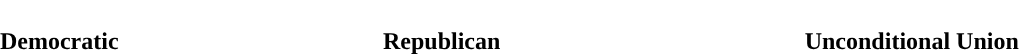<table style="width:70%; text-align:center">
<tr style="color:white">
<td style="background:"><strong>72</strong></td>
<td style="background:"><strong>2</strong></td>
<td style="background:"><strong>85</strong></td>
<td style="background:"><strong>25</strong></td>
</tr>
<tr>
<td><span><strong>Democratic</strong></span></td>
<td></td>
<td><span><strong>Republican</strong></span></td>
<td><span><strong>Unconditional Union</strong></span></td>
</tr>
</table>
